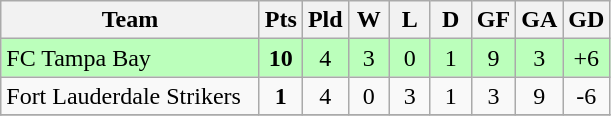<table class="wikitable" style="text-align: center;">
<tr>
<th style="width:165px;">Team</th>
<th width="20">Pts</th>
<th width="20">Pld</th>
<th width="20">W</th>
<th width="20">L</th>
<th width="20">D</th>
<th width="20">GF</th>
<th width="20">GA</th>
<th width="20">GD</th>
</tr>
<tr style="background:#bfb;">
<td style="text-align:left;">FC Tampa Bay</td>
<td><strong>10</strong></td>
<td>4</td>
<td>3</td>
<td>0</td>
<td>1</td>
<td>9</td>
<td>3</td>
<td>+6</td>
</tr>
<tr>
<td style="text-align:left;">Fort Lauderdale Strikers</td>
<td><strong>1</strong></td>
<td>4</td>
<td>0</td>
<td>3</td>
<td>1</td>
<td>3</td>
<td>9</td>
<td>-6</td>
</tr>
<tr>
</tr>
</table>
